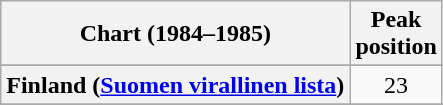<table class="wikitable sortable plainrowheaders" style="text-align:center">
<tr>
<th scope="col">Chart (1984–1985)</th>
<th scope="col">Peak<br>position</th>
</tr>
<tr>
</tr>
<tr>
<th scope="row">Finland (<a href='#'>Suomen virallinen lista</a>)</th>
<td>23</td>
</tr>
<tr>
</tr>
<tr>
</tr>
<tr>
</tr>
<tr>
</tr>
<tr>
</tr>
</table>
